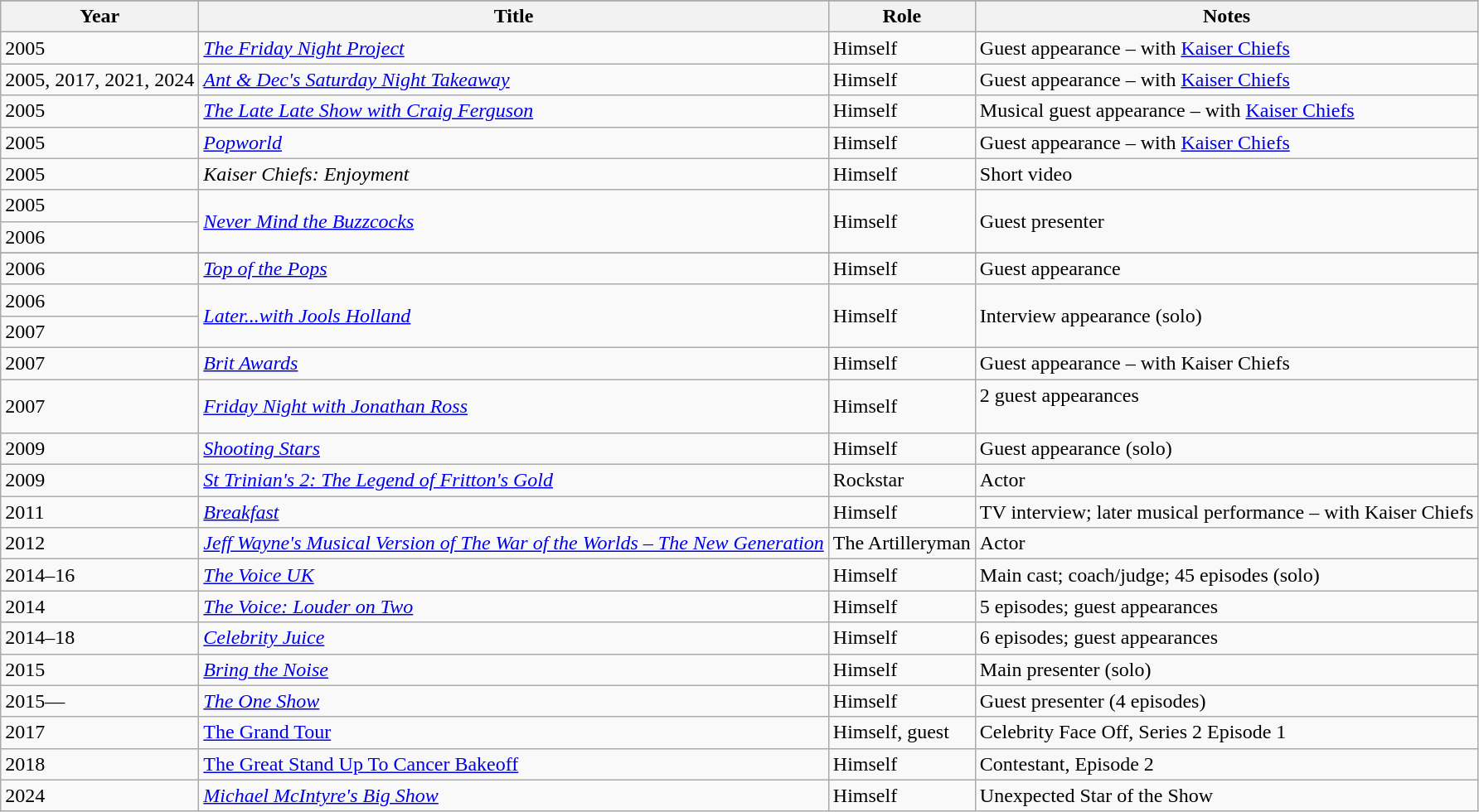<table class="wikitable sortable">
<tr>
</tr>
<tr>
<th>Year</th>
<th>Title</th>
<th>Role</th>
<th scope="col">Notes</th>
</tr>
<tr>
<td>2005</td>
<td><em><a href='#'>The Friday Night Project</a></em></td>
<td>Himself</td>
<td>Guest appearance – with <a href='#'>Kaiser Chiefs</a></td>
</tr>
<tr>
<td>2005, 2017, 2021, 2024</td>
<td><em><a href='#'>Ant & Dec's Saturday Night Takeaway</a></em></td>
<td>Himself</td>
<td>Guest appearance – with <a href='#'>Kaiser Chiefs</a></td>
</tr>
<tr>
<td>2005</td>
<td><em><a href='#'>The Late Late Show with Craig Ferguson</a></em></td>
<td>Himself</td>
<td>Musical guest appearance – with <a href='#'>Kaiser Chiefs</a></td>
</tr>
<tr>
<td>2005</td>
<td><em><a href='#'>Popworld</a></em></td>
<td>Himself</td>
<td>Guest appearance – with <a href='#'>Kaiser Chiefs</a></td>
</tr>
<tr>
<td>2005</td>
<td><em>Kaiser Chiefs: Enjoyment</em></td>
<td>Himself</td>
<td>Short video</td>
</tr>
<tr>
<td>2005</td>
<td rowspan="2"><em><a href='#'>Never Mind the Buzzcocks</a></em></td>
<td rowspan="2">Himself</td>
<td rowspan="2">Guest presenter</td>
</tr>
<tr>
<td>2006</td>
</tr>
<tr>
</tr>
<tr>
<td>2006</td>
<td><em><a href='#'>Top of the Pops</a></em></td>
<td>Himself</td>
<td>Guest appearance</td>
</tr>
<tr>
<td>2006</td>
<td rowspan="2"><em><a href='#'>Later...with Jools Holland</a></em></td>
<td rowspan="2">Himself</td>
<td rowspan="2">Interview appearance (solo)</td>
</tr>
<tr>
<td>2007</td>
</tr>
<tr>
<td>2007</td>
<td><em><a href='#'>Brit Awards</a></em></td>
<td>Himself</td>
<td>Guest appearance – with Kaiser Chiefs</td>
</tr>
<tr>
<td>2007</td>
<td><em><a href='#'>Friday Night with Jonathan Ross</a></em></td>
<td>Himself</td>
<td>2 guest appearances<br><br></td>
</tr>
<tr>
<td>2009</td>
<td><em><a href='#'>Shooting Stars</a></em></td>
<td>Himself</td>
<td>Guest appearance (solo)</td>
</tr>
<tr>
<td>2009</td>
<td><em><a href='#'>St Trinian's 2: The Legend of Fritton's Gold</a></em></td>
<td>Rockstar</td>
<td>Actor</td>
</tr>
<tr>
<td>2011</td>
<td><em><a href='#'>Breakfast</a></em></td>
<td>Himself</td>
<td>TV interview; later musical performance – with Kaiser Chiefs</td>
</tr>
<tr>
<td>2012</td>
<td><em><a href='#'>Jeff Wayne's Musical Version of The War of the Worlds – The New Generation</a></em></td>
<td>The Artilleryman</td>
<td>Actor</td>
</tr>
<tr>
<td>2014–16</td>
<td><em><a href='#'>The Voice UK</a></em></td>
<td>Himself</td>
<td>Main cast; coach/judge; 45 episodes (solo)</td>
</tr>
<tr>
<td>2014</td>
<td><em><a href='#'>The Voice: Louder on Two</a></em></td>
<td>Himself</td>
<td>5 episodes; guest appearances</td>
</tr>
<tr>
<td>2014–18</td>
<td><em><a href='#'>Celebrity Juice</a></em></td>
<td>Himself</td>
<td>6 episodes; guest appearances</td>
</tr>
<tr>
<td>2015</td>
<td><em><a href='#'>Bring the Noise</a></em></td>
<td>Himself</td>
<td>Main presenter (solo)</td>
</tr>
<tr>
<td>2015—</td>
<td><em><a href='#'>The One Show</a></em></td>
<td>Himself</td>
<td>Guest presenter (4 episodes)</td>
</tr>
<tr>
<td>2017</td>
<td><a href='#'>The Grand Tour</a></td>
<td>Himself, guest</td>
<td>Celebrity Face Off, Series 2 Episode 1</td>
</tr>
<tr>
<td>2018</td>
<td><a href='#'>The Great Stand Up To Cancer Bakeoff</a></td>
<td>Himself</td>
<td>Contestant, Episode 2</td>
</tr>
<tr>
<td>2024</td>
<td><em><a href='#'>Michael McIntyre's Big Show</a></em></td>
<td>Himself</td>
<td>Unexpected Star of the Show</td>
</tr>
</table>
